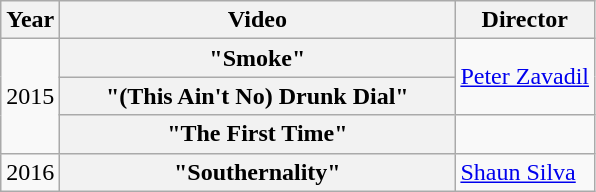<table class="wikitable plainrowheaders">
<tr>
<th>Year</th>
<th style="width:16em;">Video</th>
<th>Director</th>
</tr>
<tr>
<td rowspan="3">2015</td>
<th scope="row">"Smoke"</th>
<td rowspan="2"><a href='#'>Peter Zavadil</a></td>
</tr>
<tr>
<th scope="row">"(This Ain't No) Drunk Dial"</th>
</tr>
<tr>
<th scope="row">"The First Time"</th>
<td></td>
</tr>
<tr>
<td>2016</td>
<th scope="row">"Southernality"</th>
<td><a href='#'>Shaun Silva</a></td>
</tr>
</table>
